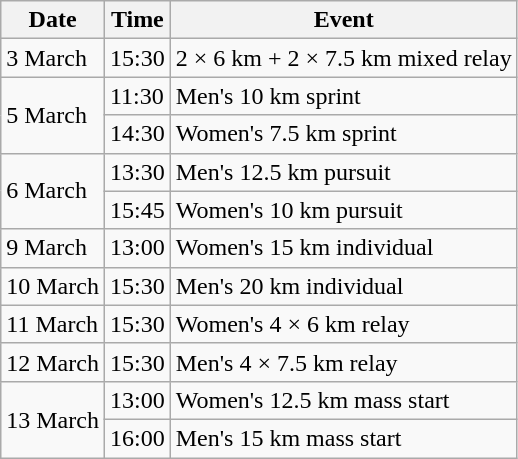<table class="wikitable">
<tr>
<th>Date</th>
<th>Time</th>
<th>Event</th>
</tr>
<tr>
<td>3 March</td>
<td>15:30</td>
<td>2 × 6 km + 2 × 7.5 km mixed relay</td>
</tr>
<tr>
<td rowspan=2>5 March</td>
<td>11:30</td>
<td>Men's 10 km sprint</td>
</tr>
<tr>
<td>14:30</td>
<td>Women's 7.5 km sprint</td>
</tr>
<tr>
<td rowspan=2>6 March</td>
<td>13:30</td>
<td>Men's 12.5 km pursuit</td>
</tr>
<tr>
<td>15:45</td>
<td>Women's 10 km pursuit</td>
</tr>
<tr>
<td>9 March</td>
<td>13:00</td>
<td>Women's 15 km individual</td>
</tr>
<tr>
<td>10 March</td>
<td>15:30</td>
<td>Men's 20 km individual</td>
</tr>
<tr>
<td>11 March</td>
<td>15:30</td>
<td>Women's 4 × 6 km relay</td>
</tr>
<tr>
<td>12 March</td>
<td>15:30</td>
<td>Men's 4 × 7.5 km relay</td>
</tr>
<tr>
<td rowspan=2>13 March</td>
<td>13:00</td>
<td>Women's 12.5 km mass start</td>
</tr>
<tr>
<td>16:00</td>
<td>Men's 15 km mass start</td>
</tr>
</table>
